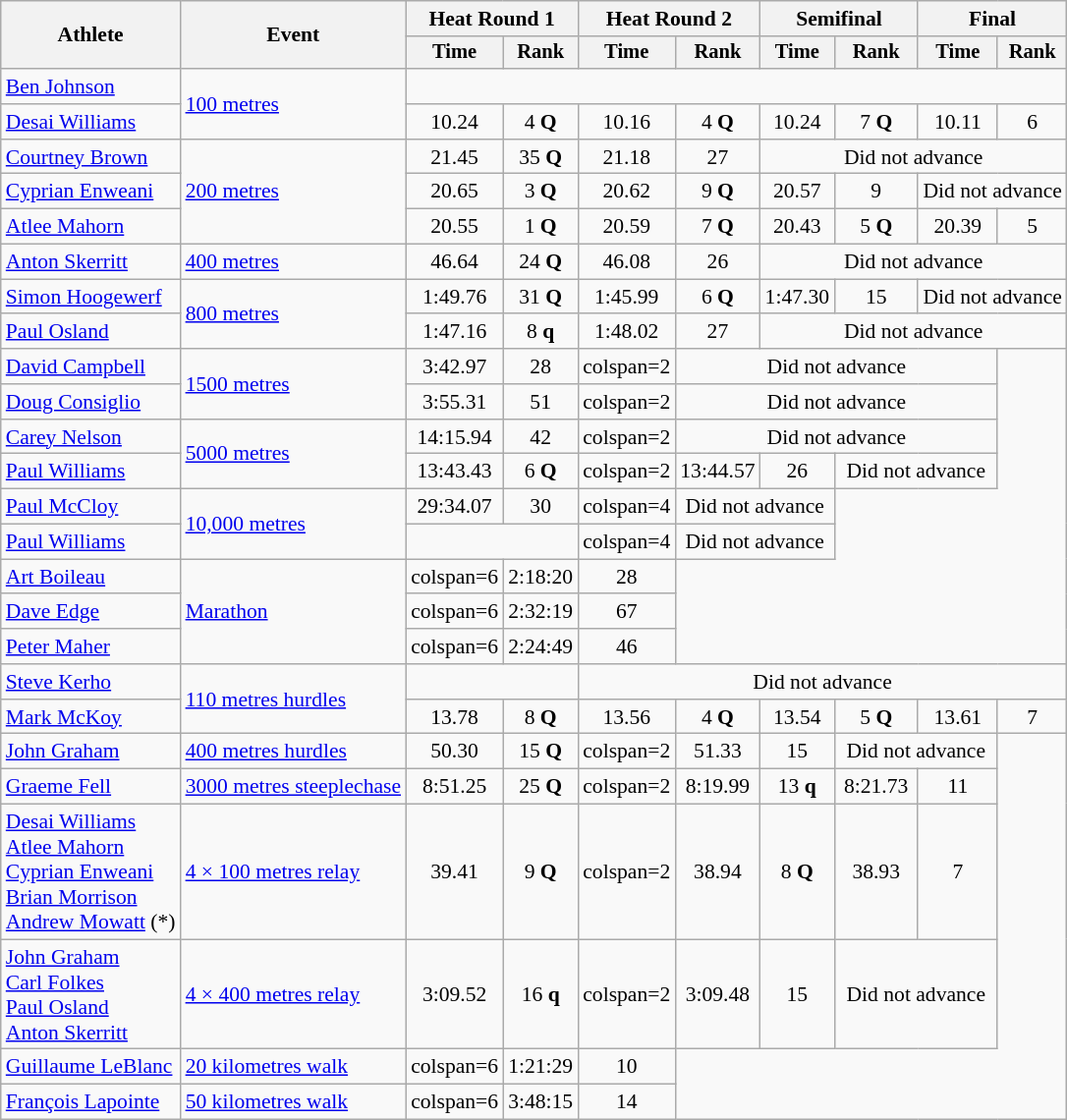<table class=wikitable style="font-size:90%; text-align:center">
<tr>
<th rowspan=2>Athlete</th>
<th rowspan=2>Event</th>
<th colspan=2>Heat Round 1</th>
<th colspan=2>Heat Round 2</th>
<th colspan=2>Semifinal</th>
<th colspan=2>Final</th>
</tr>
<tr style=font-size:95%>
<th>Time</th>
<th>Rank</th>
<th>Time</th>
<th>Rank</th>
<th>Time</th>
<th>Rank</th>
<th>Time</th>
<th>Rank</th>
</tr>
<tr align=center>
<td align=left><a href='#'>Ben Johnson</a></td>
<td align=left rowspan=2><a href='#'>100 metres</a></td>
<td colspan=8></td>
</tr>
<tr align=center>
<td align=left><a href='#'>Desai Williams</a></td>
<td>10.24</td>
<td>4 <strong>Q</strong></td>
<td>10.16</td>
<td>4 <strong>Q</strong></td>
<td>10.24</td>
<td>7 <strong>Q</strong></td>
<td>10.11</td>
<td>6</td>
</tr>
<tr align=center>
<td align=left><a href='#'>Courtney Brown</a></td>
<td align=left rowspan=3><a href='#'>200 metres</a></td>
<td>21.45</td>
<td>35 <strong>Q</strong></td>
<td>21.18</td>
<td>27</td>
<td colspan=4>Did not advance</td>
</tr>
<tr align=center>
<td align=left><a href='#'>Cyprian Enweani</a></td>
<td>20.65</td>
<td>3 <strong>Q</strong></td>
<td>20.62</td>
<td>9 <strong>Q</strong></td>
<td>20.57</td>
<td>9</td>
<td colspan=2>Did not advance</td>
</tr>
<tr align=center>
<td align=left><a href='#'>Atlee Mahorn</a></td>
<td>20.55</td>
<td>1 <strong>Q</strong></td>
<td>20.59</td>
<td>7 <strong>Q</strong></td>
<td>20.43</td>
<td>5 <strong>Q</strong></td>
<td>20.39</td>
<td>5</td>
</tr>
<tr align=center>
<td align=left><a href='#'>Anton Skerritt</a></td>
<td align=left><a href='#'>400 metres</a></td>
<td>46.64</td>
<td>24 <strong>Q</strong></td>
<td>46.08</td>
<td>26</td>
<td colspan=4>Did not advance</td>
</tr>
<tr align=center>
<td align=left><a href='#'>Simon Hoogewerf</a></td>
<td align=left rowspan=2><a href='#'>800 metres</a></td>
<td>1:49.76</td>
<td>31 <strong>Q</strong></td>
<td>1:45.99</td>
<td>6 <strong>Q</strong></td>
<td>1:47.30</td>
<td>15</td>
<td colspan=2>Did not advance</td>
</tr>
<tr align=center>
<td align=left><a href='#'>Paul Osland</a></td>
<td>1:47.16</td>
<td>8 <strong>q</strong></td>
<td>1:48.02</td>
<td>27</td>
<td colspan=4>Did not advance</td>
</tr>
<tr align=center>
<td align=left><a href='#'>David Campbell</a></td>
<td align=left rowspan=2><a href='#'>1500 metres</a></td>
<td>3:42.97</td>
<td>28</td>
<td>colspan=2</td>
<td colspan=4>Did not advance</td>
</tr>
<tr align=center>
<td align=left><a href='#'>Doug Consiglio</a></td>
<td>3:55.31</td>
<td>51</td>
<td>colspan=2</td>
<td colspan=4>Did not advance</td>
</tr>
<tr align=center>
<td align=left><a href='#'>Carey Nelson</a></td>
<td align=left rowspan=2><a href='#'>5000 metres</a></td>
<td>14:15.94</td>
<td>42</td>
<td>colspan=2</td>
<td colspan=4>Did not advance</td>
</tr>
<tr align=center>
<td align=left><a href='#'>Paul Williams</a></td>
<td>13:43.43</td>
<td>6 <strong>Q</strong></td>
<td>colspan=2</td>
<td>13:44.57</td>
<td>26</td>
<td colspan=2>Did not advance</td>
</tr>
<tr align=center>
<td align=left><a href='#'>Paul McCloy</a></td>
<td align=left rowspan=2><a href='#'>10,000 metres</a></td>
<td>29:34.07</td>
<td>30</td>
<td>colspan=4</td>
<td colspan=2>Did not advance</td>
</tr>
<tr align=center>
<td align=left><a href='#'>Paul Williams</a></td>
<td colspan=2></td>
<td>colspan=4</td>
<td colspan=2>Did not advance</td>
</tr>
<tr align=center>
<td align=left><a href='#'>Art Boileau</a></td>
<td align=left rowspan=3><a href='#'>Marathon</a></td>
<td>colspan=6</td>
<td>2:18:20</td>
<td>28</td>
</tr>
<tr align=center>
<td align=left><a href='#'>Dave Edge</a></td>
<td>colspan=6</td>
<td>2:32:19</td>
<td>67</td>
</tr>
<tr align=center>
<td align=left><a href='#'>Peter Maher</a></td>
<td>colspan=6</td>
<td>2:24:49</td>
<td>46</td>
</tr>
<tr align=center>
<td align=left><a href='#'>Steve Kerho</a></td>
<td align=left rowspan=2><a href='#'>110 metres hurdles</a></td>
<td colspan=2></td>
<td colspan=6>Did not advance</td>
</tr>
<tr align=center>
<td align=left><a href='#'>Mark McKoy</a></td>
<td>13.78</td>
<td>8 <strong>Q</strong></td>
<td>13.56</td>
<td>4 <strong>Q</strong></td>
<td>13.54</td>
<td>5 <strong>Q</strong></td>
<td>13.61</td>
<td>7</td>
</tr>
<tr align=center>
<td align=left><a href='#'>John Graham</a></td>
<td align=left><a href='#'>400 metres hurdles</a></td>
<td>50.30</td>
<td>15 <strong>Q</strong></td>
<td>colspan=2</td>
<td>51.33</td>
<td>15</td>
<td colspan=2>Did not advance</td>
</tr>
<tr align=center>
<td align=left><a href='#'>Graeme Fell</a></td>
<td align=left><a href='#'>3000 metres steeplechase</a></td>
<td>8:51.25</td>
<td>25 <strong>Q</strong></td>
<td>colspan=2</td>
<td>8:19.99</td>
<td>13 <strong>q</strong></td>
<td>8:21.73</td>
<td>11</td>
</tr>
<tr align=center>
<td align=left><a href='#'>Desai Williams</a><br><a href='#'>Atlee Mahorn</a><br><a href='#'>Cyprian Enweani</a><br><a href='#'>Brian Morrison</a><br><a href='#'>Andrew Mowatt</a> (*)</td>
<td align=left><a href='#'>4 × 100 metres relay</a></td>
<td>39.41</td>
<td>9 <strong>Q</strong></td>
<td>colspan=2</td>
<td>38.94</td>
<td>8 <strong>Q</strong></td>
<td>38.93</td>
<td>7</td>
</tr>
<tr align=center>
<td align=left><a href='#'>John Graham</a><br><a href='#'>Carl Folkes</a><br><a href='#'>Paul Osland</a><br><a href='#'>Anton Skerritt</a></td>
<td align=left><a href='#'>4 × 400 metres relay</a></td>
<td>3:09.52</td>
<td>16 <strong>q</strong></td>
<td>colspan=2</td>
<td>3:09.48</td>
<td>15</td>
<td colspan=2>Did not advance</td>
</tr>
<tr align=center>
<td align=left><a href='#'>Guillaume LeBlanc</a></td>
<td align=left><a href='#'>20 kilometres walk</a></td>
<td>colspan=6</td>
<td>1:21:29</td>
<td>10</td>
</tr>
<tr align=center>
<td align=left><a href='#'>François Lapointe</a></td>
<td align=left><a href='#'>50 kilometres walk</a></td>
<td>colspan=6</td>
<td>3:48:15</td>
<td>14</td>
</tr>
</table>
